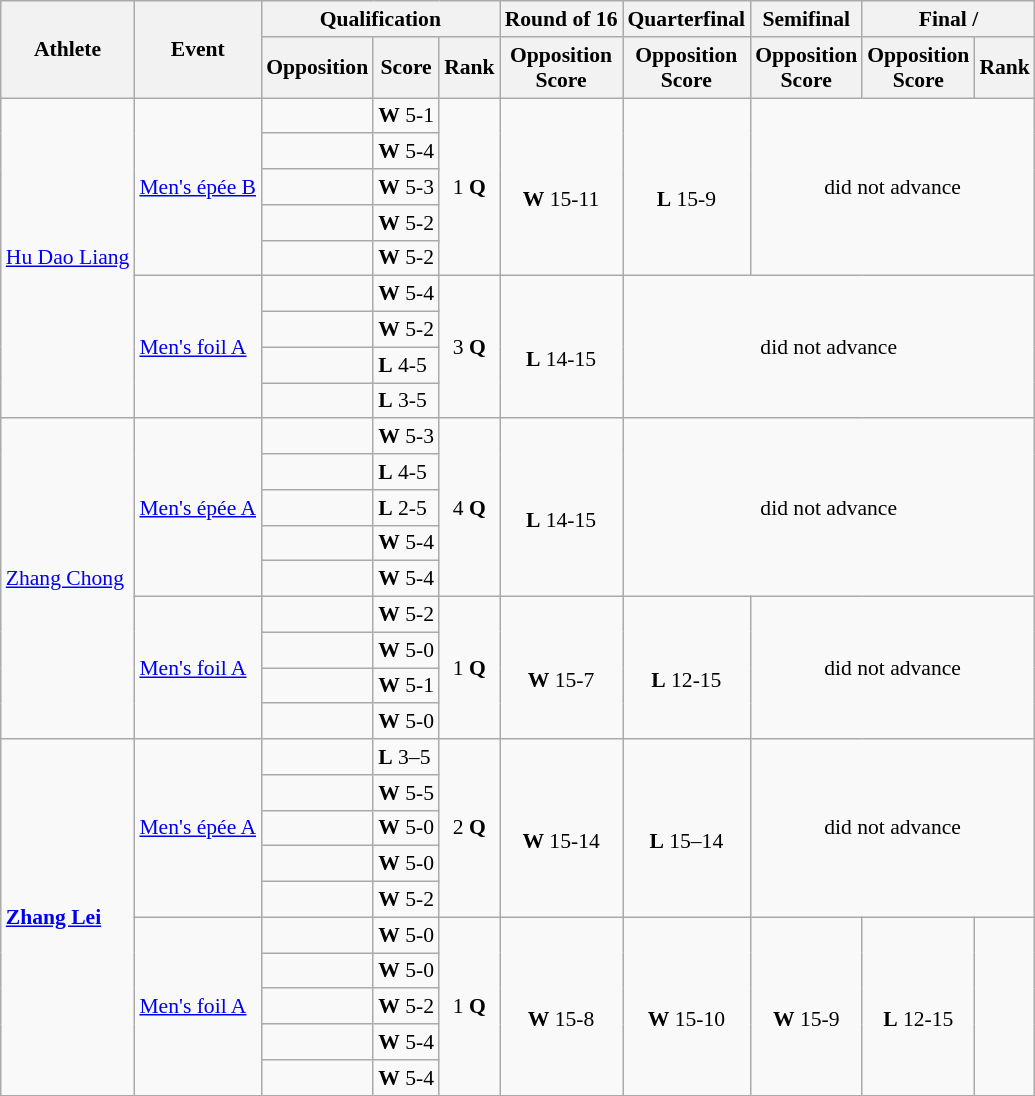<table class=wikitable style="font-size:90%">
<tr>
<th rowspan="2">Athlete</th>
<th rowspan="2">Event</th>
<th colspan="3">Qualification</th>
<th>Round of 16</th>
<th>Quarterfinal</th>
<th>Semifinal</th>
<th colspan="2">Final / </th>
</tr>
<tr>
<th>Opposition</th>
<th>Score</th>
<th>Rank</th>
<th>Opposition<br>Score</th>
<th>Opposition<br>Score</th>
<th>Opposition<br>Score</th>
<th>Opposition<br>Score</th>
<th>Rank</th>
</tr>
<tr>
<td rowspan=9><a href='#'>Hu Dao Liang</a></td>
<td rowspan=5><a href='#'>Men's épée B</a></td>
<td></td>
<td><strong>W</strong> 5-1</td>
<td align="center" rowspan=5>1 <strong>Q</strong></td>
<td align="center" rowspan=5><br><strong>W</strong> 15-11</td>
<td align="center" rowspan=5><br><strong>L</strong> 15-9</td>
<td align="center" rowspan=5 colspan=3>did not advance</td>
</tr>
<tr>
<td></td>
<td><strong>W</strong> 5-4</td>
</tr>
<tr>
<td></td>
<td><strong>W</strong> 5-3</td>
</tr>
<tr>
<td></td>
<td><strong>W</strong> 5-2</td>
</tr>
<tr>
<td></td>
<td><strong>W</strong> 5-2</td>
</tr>
<tr>
<td rowspan=4><a href='#'>Men's foil A</a></td>
<td></td>
<td><strong>W</strong> 5-4</td>
<td align="center" rowspan=4>3 <strong>Q</strong></td>
<td align="center" rowspan=4><br><strong>L</strong> 14-15</td>
<td align="center" rowspan=4 colspan=4>did not advance</td>
</tr>
<tr>
<td></td>
<td><strong>W</strong> 5-2</td>
</tr>
<tr>
<td></td>
<td><strong>L</strong> 4-5</td>
</tr>
<tr>
<td></td>
<td><strong>L</strong> 3-5</td>
</tr>
<tr>
<td rowspan=9><a href='#'>Zhang Chong</a></td>
<td rowspan=5><a href='#'>Men's épée A</a></td>
<td></td>
<td><strong>W</strong> 5-3</td>
<td align="center" rowspan=5>4 <strong>Q</strong></td>
<td align="center" rowspan=5><br><strong>L</strong> 14-15</td>
<td align="center" rowspan=5 colspan=4>did not advance</td>
</tr>
<tr>
<td></td>
<td><strong>L</strong> 4-5</td>
</tr>
<tr>
<td></td>
<td><strong>L</strong> 2-5</td>
</tr>
<tr>
<td></td>
<td><strong>W</strong> 5-4</td>
</tr>
<tr>
<td></td>
<td><strong>W</strong> 5-4</td>
</tr>
<tr>
<td rowspan=4><a href='#'>Men's foil A</a></td>
<td></td>
<td><strong>W</strong> 5-2</td>
<td align="center" rowspan=4>1 <strong>Q</strong></td>
<td align="center" rowspan=4><br><strong>W</strong> 15-7</td>
<td align="center" rowspan=4><br><strong>L</strong> 12-15</td>
<td align="center" rowspan=4 colspan=3>did not advance</td>
</tr>
<tr>
<td></td>
<td><strong>W</strong> 5-0</td>
</tr>
<tr>
<td></td>
<td><strong>W</strong> 5-1</td>
</tr>
<tr>
<td></td>
<td><strong>W</strong> 5-0</td>
</tr>
<tr>
<td rowspan=10><strong><a href='#'>Zhang Lei</a></strong></td>
<td rowspan=5><a href='#'>Men's épée A</a></td>
<td></td>
<td><strong>L</strong> 3–5</td>
<td align="center" rowspan=5>2 <strong>Q</strong></td>
<td align="center" rowspan=5><br><strong>W</strong> 15-14</td>
<td align="center" rowspan=5><br><strong>L</strong> 15–14</td>
<td align="center" rowspan=5 colspan=3>did not advance</td>
</tr>
<tr>
<td></td>
<td><strong>W</strong> 5-5</td>
</tr>
<tr>
<td></td>
<td><strong>W</strong> 5-0</td>
</tr>
<tr>
<td></td>
<td><strong>W</strong> 5-0</td>
</tr>
<tr>
<td></td>
<td><strong>W</strong> 5-2</td>
</tr>
<tr>
<td rowspan=5><a href='#'>Men's foil A</a></td>
<td></td>
<td><strong>W</strong> 5-0</td>
<td align="center" rowspan=5>1 <strong>Q</strong></td>
<td align="center" rowspan=5><br><strong>W</strong> 15-8</td>
<td align="center" rowspan=5><br><strong>W</strong> 15-10</td>
<td align="center" rowspan=5><br><strong>W</strong> 15-9</td>
<td align="center" rowspan=5><br><strong>L</strong> 12-15</td>
<td align="center" rowspan=5></td>
</tr>
<tr>
<td></td>
<td><strong>W</strong> 5-0</td>
</tr>
<tr>
<td></td>
<td><strong>W</strong> 5-2</td>
</tr>
<tr>
<td></td>
<td><strong>W</strong> 5-4</td>
</tr>
<tr>
<td></td>
<td><strong>W</strong> 5-4</td>
</tr>
</table>
